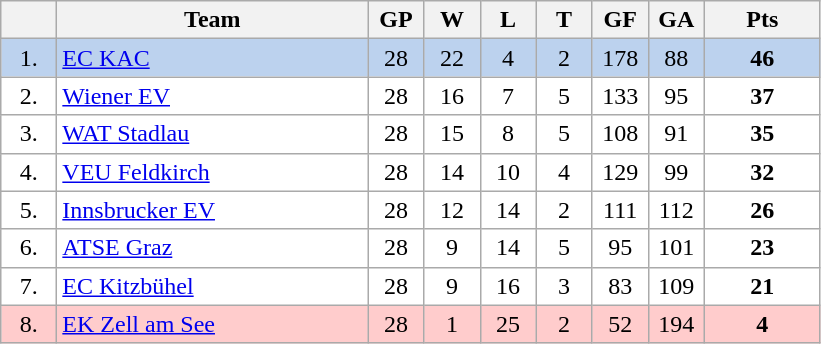<table class="wikitable">
<tr>
<th width="30"></th>
<th width="200">Team</th>
<th width="30">GP</th>
<th width="30">W</th>
<th width="30">L</th>
<th width="30">T</th>
<th width="30">GF</th>
<th width="30">GA</th>
<th width="70">Pts</th>
</tr>
<tr bgcolor="#BCD2EE" align="center">
<td>1.</td>
<td align="left"><a href='#'>EC KAC</a></td>
<td>28</td>
<td>22</td>
<td>4</td>
<td>2</td>
<td>178</td>
<td>88</td>
<td><strong>46</strong></td>
</tr>
<tr bgcolor="#FFFFFF" align="center">
<td>2.</td>
<td align="left"><a href='#'>Wiener EV</a></td>
<td>28</td>
<td>16</td>
<td>7</td>
<td>5</td>
<td>133</td>
<td>95</td>
<td><strong>37</strong></td>
</tr>
<tr bgcolor="#FFFFFF" align="center">
<td>3.</td>
<td align="left"><a href='#'>WAT Stadlau</a></td>
<td>28</td>
<td>15</td>
<td>8</td>
<td>5</td>
<td>108</td>
<td>91</td>
<td><strong>35</strong></td>
</tr>
<tr bgcolor="#FFFFFF" align="center">
<td>4.</td>
<td align="left"><a href='#'>VEU Feldkirch</a></td>
<td>28</td>
<td>14</td>
<td>10</td>
<td>4</td>
<td>129</td>
<td>99</td>
<td><strong>32</strong></td>
</tr>
<tr bgcolor="#FFFFFF" align="center">
<td>5.</td>
<td align="left"><a href='#'>Innsbrucker EV</a></td>
<td>28</td>
<td>12</td>
<td>14</td>
<td>2</td>
<td>111</td>
<td>112</td>
<td><strong>26</strong></td>
</tr>
<tr bgcolor="#FFFFFF" align="center">
<td>6.</td>
<td align="left"><a href='#'>ATSE Graz</a></td>
<td>28</td>
<td>9</td>
<td>14</td>
<td>5</td>
<td>95</td>
<td>101</td>
<td><strong>23</strong></td>
</tr>
<tr bgcolor="#FFFFFF" align="center">
<td>7.</td>
<td align="left"><a href='#'>EC Kitzbühel</a></td>
<td>28</td>
<td>9</td>
<td>16</td>
<td>3</td>
<td>83</td>
<td>109</td>
<td><strong>21</strong></td>
</tr>
<tr bgcolor="#FFCCCC" align="center">
<td>8.</td>
<td align="left"><a href='#'>EK Zell am See</a></td>
<td>28</td>
<td>1</td>
<td>25</td>
<td>2</td>
<td>52</td>
<td>194</td>
<td><strong>4</strong></td>
</tr>
</table>
